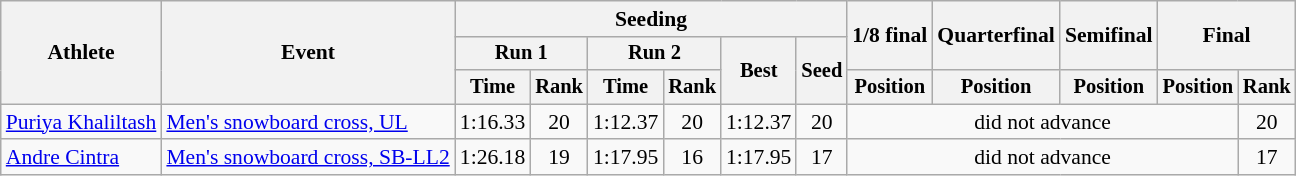<table class=wikitable style=font-size:90%;text-align:center>
<tr>
<th rowspan=3>Athlete</th>
<th rowspan=3>Event</th>
<th colspan=6>Seeding</th>
<th rowspan=2>1/8 final</th>
<th rowspan=2>Quarterfinal</th>
<th rowspan=2>Semifinal</th>
<th colspan=2 rowspan=2>Final</th>
</tr>
<tr style=font-size:95%>
<th colspan=2>Run 1</th>
<th colspan=2>Run 2</th>
<th rowspan=2>Best</th>
<th rowspan=2>Seed</th>
</tr>
<tr style=font-size:95%>
<th>Time</th>
<th>Rank</th>
<th>Time</th>
<th>Rank</th>
<th>Position</th>
<th>Position</th>
<th>Position</th>
<th>Position</th>
<th>Rank</th>
</tr>
<tr>
<td align=left><a href='#'>Puriya Khaliltash</a></td>
<td align=left><a href='#'>Men's snowboard cross, UL</a></td>
<td>1:16.33</td>
<td>20</td>
<td>1:12.37</td>
<td>20</td>
<td>1:12.37</td>
<td>20</td>
<td colspan=4>did not advance</td>
<td>20</td>
</tr>
<tr>
<td align=left><a href='#'>Andre Cintra</a></td>
<td align=left><a href='#'>Men's snowboard cross, SB-LL2</a></td>
<td>1:26.18</td>
<td>19</td>
<td>1:17.95</td>
<td>16</td>
<td>1:17.95</td>
<td>17</td>
<td colspan=4>did not advance</td>
<td>17</td>
</tr>
</table>
